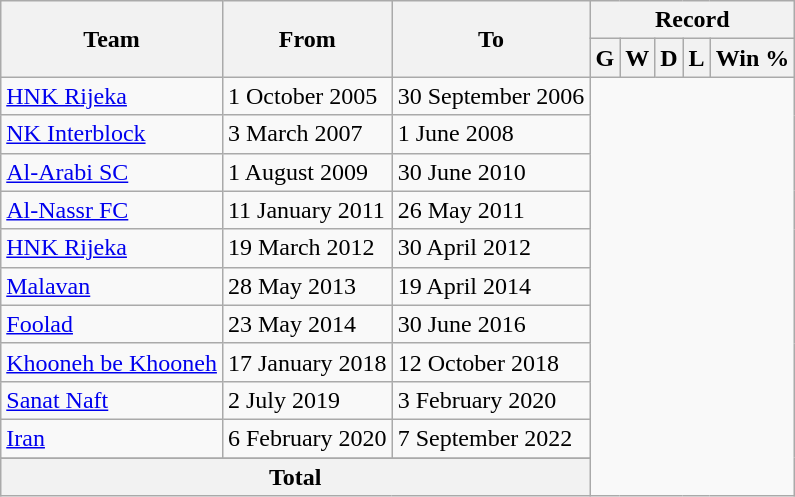<table class="wikitable sortable">
<tr>
<th rowspan="2">Team</th>
<th rowspan="2">From</th>
<th rowspan="2">To</th>
<th colspan="5">Record</th>
</tr>
<tr>
<th>G</th>
<th>W</th>
<th>D</th>
<th>L</th>
<th>Win %</th>
</tr>
<tr>
<td><a href='#'>HNK Rijeka</a></td>
<td>1 October 2005</td>
<td>30 September 2006<br></td>
</tr>
<tr>
<td><a href='#'>NK Interblock</a></td>
<td>3 March 2007</td>
<td>1 June 2008<br></td>
</tr>
<tr>
<td><a href='#'>Al-Arabi SC</a></td>
<td>1 August 2009</td>
<td>30 June 2010<br></td>
</tr>
<tr>
<td><a href='#'>Al-Nassr FC</a></td>
<td>11 January 2011</td>
<td>26 May 2011<br></td>
</tr>
<tr>
<td><a href='#'>HNK Rijeka</a></td>
<td>19 March 2012</td>
<td>30 April 2012<br></td>
</tr>
<tr>
<td><a href='#'>Malavan</a></td>
<td>28 May 2013</td>
<td>19 April 2014<br></td>
</tr>
<tr>
<td><a href='#'>Foolad</a></td>
<td>23 May 2014</td>
<td>30 June 2016<br></td>
</tr>
<tr>
<td><a href='#'>Khooneh be Khooneh</a></td>
<td>17 January 2018</td>
<td>12 October 2018<br></td>
</tr>
<tr>
<td><a href='#'>Sanat Naft</a></td>
<td>2 July 2019</td>
<td>3 February 2020<br></td>
</tr>
<tr>
<td><a href='#'>Iran</a></td>
<td>6 February 2020</td>
<td>7 September 2022<br></td>
</tr>
<tr>
</tr>
<tr class="sortbottom">
<th colspan="3">Total<br></th>
</tr>
</table>
